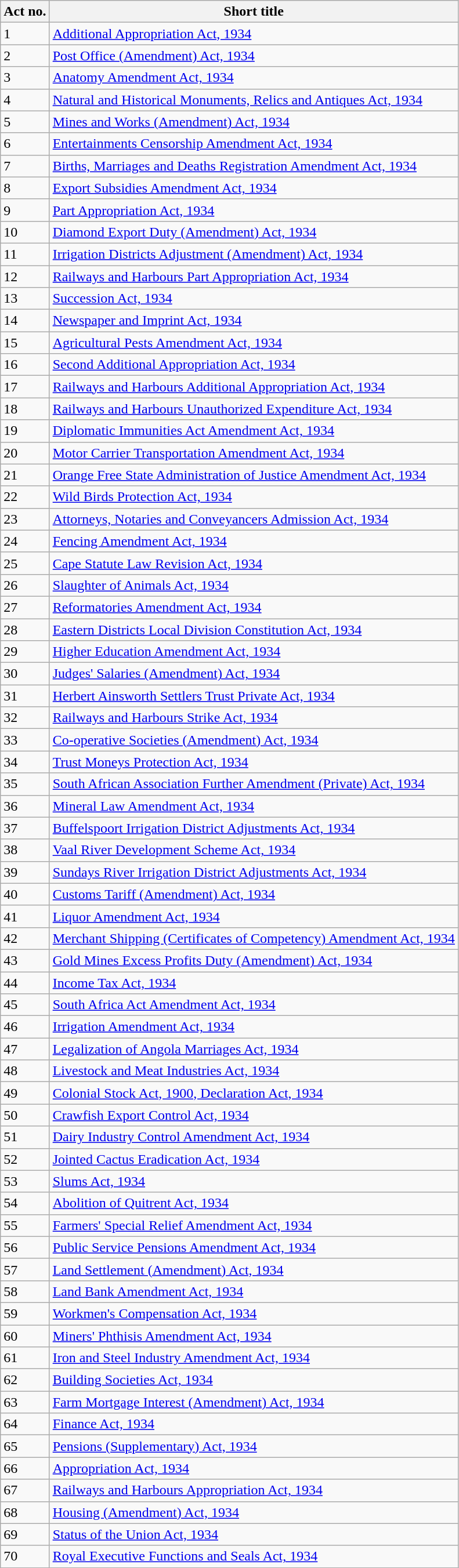<table class="wikitable sortable">
<tr>
<th>Act no.</th>
<th>Short title</th>
</tr>
<tr>
<td>1</td>
<td><a href='#'>Additional Appropriation Act, 1934</a></td>
</tr>
<tr>
<td>2</td>
<td><a href='#'>Post Office (Amendment) Act, 1934</a></td>
</tr>
<tr>
<td>3</td>
<td><a href='#'>Anatomy Amendment Act, 1934</a></td>
</tr>
<tr>
<td>4</td>
<td><a href='#'>Natural and Historical Monuments, Relics and Antiques Act, 1934</a></td>
</tr>
<tr>
<td>5</td>
<td><a href='#'>Mines and Works (Amendment) Act, 1934</a></td>
</tr>
<tr>
<td>6</td>
<td><a href='#'>Entertainments Censorship Amendment Act, 1934</a></td>
</tr>
<tr>
<td>7</td>
<td><a href='#'>Births, Marriages and Deaths Registration Amendment Act, 1934</a></td>
</tr>
<tr>
<td>8</td>
<td><a href='#'>Export Subsidies Amendment Act, 1934</a></td>
</tr>
<tr>
<td>9</td>
<td><a href='#'>Part Appropriation Act, 1934</a></td>
</tr>
<tr>
<td>10</td>
<td><a href='#'>Diamond Export Duty (Amendment) Act, 1934</a></td>
</tr>
<tr>
<td>11</td>
<td><a href='#'>Irrigation Districts Adjustment (Amendment) Act, 1934</a></td>
</tr>
<tr>
<td>12</td>
<td><a href='#'>Railways and Harbours Part Appropriation Act, 1934</a></td>
</tr>
<tr>
<td>13</td>
<td><a href='#'>Succession Act, 1934</a></td>
</tr>
<tr>
<td>14</td>
<td><a href='#'>Newspaper and Imprint Act, 1934</a></td>
</tr>
<tr>
<td>15</td>
<td><a href='#'>Agricultural Pests Amendment Act, 1934</a></td>
</tr>
<tr>
<td>16</td>
<td><a href='#'>Second Additional Appropriation Act, 1934</a></td>
</tr>
<tr>
<td>17</td>
<td><a href='#'>Railways and Harbours Additional Appropriation Act, 1934</a></td>
</tr>
<tr>
<td>18</td>
<td><a href='#'>Railways and Harbours Unauthorized Expenditure Act, 1934</a></td>
</tr>
<tr>
<td>19</td>
<td><a href='#'>Diplomatic Immunities Act Amendment Act, 1934</a></td>
</tr>
<tr>
<td>20</td>
<td><a href='#'>Motor Carrier Transportation Amendment Act, 1934</a></td>
</tr>
<tr>
<td>21</td>
<td><a href='#'>Orange Free State Administration of Justice Amendment Act, 1934</a></td>
</tr>
<tr>
<td>22</td>
<td><a href='#'>Wild Birds Protection Act, 1934</a></td>
</tr>
<tr>
<td>23</td>
<td><a href='#'>Attorneys, Notaries and Conveyancers Admission Act, 1934</a></td>
</tr>
<tr>
<td>24</td>
<td><a href='#'>Fencing Amendment Act, 1934</a></td>
</tr>
<tr>
<td>25</td>
<td><a href='#'>Cape Statute Law Revision Act, 1934</a></td>
</tr>
<tr>
<td>26</td>
<td><a href='#'>Slaughter of Animals Act, 1934</a></td>
</tr>
<tr>
<td>27</td>
<td><a href='#'>Reformatories Amendment Act, 1934</a></td>
</tr>
<tr>
<td>28</td>
<td><a href='#'>Eastern Districts Local Division Constitution Act, 1934</a></td>
</tr>
<tr>
<td>29</td>
<td><a href='#'>Higher Education Amendment Act, 1934</a></td>
</tr>
<tr>
<td>30</td>
<td><a href='#'>Judges' Salaries (Amendment) Act, 1934</a></td>
</tr>
<tr>
<td>31</td>
<td><a href='#'>Herbert Ainsworth Settlers Trust Private Act, 1934</a></td>
</tr>
<tr>
<td>32</td>
<td><a href='#'>Railways and Harbours Strike Act, 1934</a></td>
</tr>
<tr>
<td>33</td>
<td><a href='#'>Co-operative Societies (Amendment) Act, 1934</a></td>
</tr>
<tr>
<td>34</td>
<td><a href='#'>Trust Moneys Protection Act, 1934</a></td>
</tr>
<tr>
<td>35</td>
<td><a href='#'>South African Association Further Amendment (Private) Act, 1934</a></td>
</tr>
<tr>
<td>36</td>
<td><a href='#'>Mineral Law Amendment Act, 1934</a></td>
</tr>
<tr>
<td>37</td>
<td><a href='#'>Buffelspoort Irrigation District Adjustments Act, 1934</a></td>
</tr>
<tr>
<td>38</td>
<td><a href='#'>Vaal River Development Scheme Act, 1934</a></td>
</tr>
<tr>
<td>39</td>
<td><a href='#'>Sundays River Irrigation District Adjustments Act, 1934</a></td>
</tr>
<tr>
<td>40</td>
<td><a href='#'>Customs Tariff (Amendment) Act, 1934</a></td>
</tr>
<tr>
<td>41</td>
<td><a href='#'>Liquor Amendment Act, 1934</a></td>
</tr>
<tr>
<td>42</td>
<td><a href='#'>Merchant Shipping (Certificates of Competency) Amendment Act, 1934</a></td>
</tr>
<tr>
<td>43</td>
<td><a href='#'>Gold Mines Excess Profits Duty (Amendment) Act, 1934</a></td>
</tr>
<tr>
<td>44</td>
<td><a href='#'>Income Tax Act, 1934</a></td>
</tr>
<tr>
<td>45</td>
<td><a href='#'>South Africa Act Amendment Act, 1934</a></td>
</tr>
<tr>
<td>46</td>
<td><a href='#'>Irrigation Amendment Act, 1934</a></td>
</tr>
<tr>
<td>47</td>
<td><a href='#'>Legalization of Angola Marriages Act, 1934</a></td>
</tr>
<tr>
<td>48</td>
<td><a href='#'>Livestock and Meat Industries Act, 1934</a></td>
</tr>
<tr>
<td>49</td>
<td><a href='#'>Colonial Stock Act, 1900, Declaration Act, 1934</a></td>
</tr>
<tr>
<td>50</td>
<td><a href='#'>Crawfish Export Control Act, 1934</a></td>
</tr>
<tr>
<td>51</td>
<td><a href='#'>Dairy Industry Control Amendment Act, 1934</a></td>
</tr>
<tr>
<td>52</td>
<td><a href='#'>Jointed Cactus Eradication Act, 1934</a></td>
</tr>
<tr>
<td>53</td>
<td><a href='#'>Slums Act, 1934</a></td>
</tr>
<tr>
<td>54</td>
<td><a href='#'>Abolition of Quitrent Act, 1934</a></td>
</tr>
<tr>
<td>55</td>
<td><a href='#'>Farmers' Special Relief Amendment Act, 1934</a></td>
</tr>
<tr>
<td>56</td>
<td><a href='#'>Public Service Pensions Amendment Act, 1934</a></td>
</tr>
<tr>
<td>57</td>
<td><a href='#'>Land Settlement (Amendment) Act, 1934</a></td>
</tr>
<tr>
<td>58</td>
<td><a href='#'>Land Bank Amendment Act, 1934</a></td>
</tr>
<tr>
<td>59</td>
<td><a href='#'>Workmen's Compensation Act, 1934</a></td>
</tr>
<tr>
<td>60</td>
<td><a href='#'>Miners' Phthisis Amendment Act, 1934</a></td>
</tr>
<tr>
<td>61</td>
<td><a href='#'>Iron and Steel Industry Amendment Act, 1934</a></td>
</tr>
<tr>
<td>62</td>
<td><a href='#'>Building Societies Act, 1934</a></td>
</tr>
<tr>
<td>63</td>
<td><a href='#'>Farm Mortgage Interest (Amendment) Act, 1934</a></td>
</tr>
<tr>
<td>64</td>
<td><a href='#'>Finance Act, 1934</a></td>
</tr>
<tr>
<td>65</td>
<td><a href='#'>Pensions (Supplementary) Act, 1934</a></td>
</tr>
<tr>
<td>66</td>
<td><a href='#'>Appropriation Act, 1934</a></td>
</tr>
<tr>
<td>67</td>
<td><a href='#'>Railways and Harbours Appropriation Act, 1934</a></td>
</tr>
<tr>
<td>68</td>
<td><a href='#'>Housing (Amendment) Act, 1934</a></td>
</tr>
<tr>
<td>69</td>
<td><a href='#'>Status of the Union Act, 1934</a></td>
</tr>
<tr>
<td>70</td>
<td><a href='#'>Royal Executive Functions and Seals Act, 1934</a></td>
</tr>
</table>
